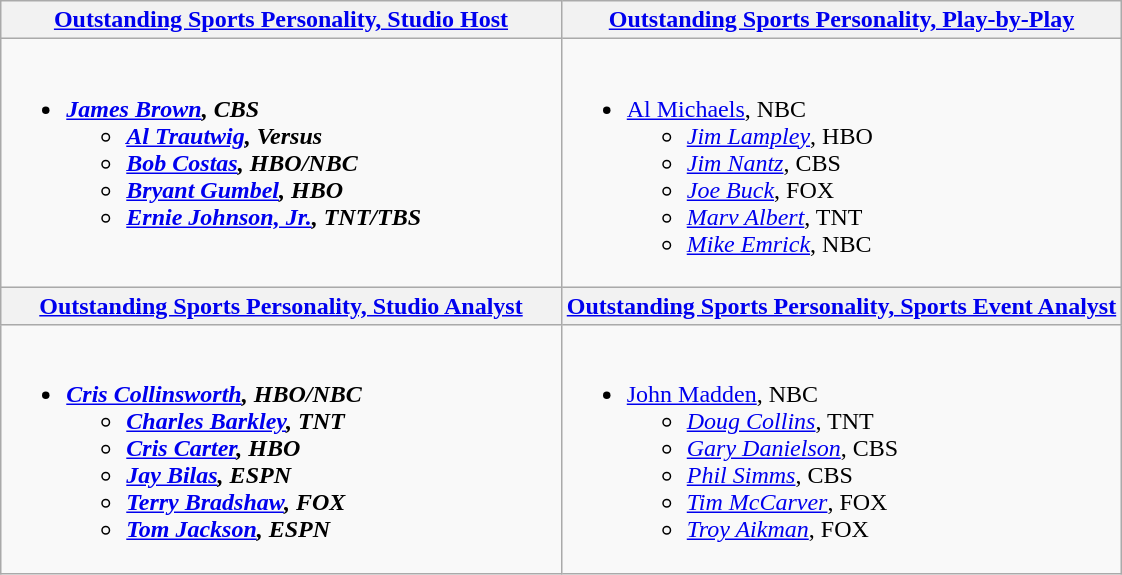<table class=wikitable>
<tr>
<th style="width:50%"><a href='#'>Outstanding Sports Personality, Studio Host</a></th>
<th style="width:50%"><a href='#'>Outstanding Sports Personality, Play-by-Play</a></th>
</tr>
<tr>
<td valign="top"><br><ul><li><strong><em><a href='#'>James Brown</a><em>, CBS<strong><ul><li></em><a href='#'>Al Trautwig</a><em>, Versus</li><li></em><a href='#'>Bob Costas</a><em>, HBO/NBC</li><li></em><a href='#'>Bryant Gumbel</a><em>, HBO</li><li></em><a href='#'>Ernie Johnson, Jr.</a><em>, TNT/TBS</li></ul></li></ul></td>
<td valign="top"><br><ul><li></em></strong><a href='#'>Al Michaels</a></em>, NBC</strong><ul><li><em><a href='#'>Jim Lampley</a></em>, HBO</li><li><em><a href='#'>Jim Nantz</a></em>, CBS</li><li><em><a href='#'>Joe Buck</a></em>, FOX</li><li><em><a href='#'>Marv Albert</a></em>, TNT</li><li><em><a href='#'>Mike Emrick</a></em>, NBC</li></ul></li></ul></td>
</tr>
<tr>
<th style="width:50%"><a href='#'>Outstanding Sports Personality, Studio Analyst</a></th>
<th style="width:50%"><a href='#'>Outstanding Sports Personality, Sports Event Analyst</a></th>
</tr>
<tr>
<td valign="top"><br><ul><li><strong><em><a href='#'>Cris Collinsworth</a><em>, HBO/NBC<strong><ul><li></em><a href='#'>Charles Barkley</a><em>, TNT</li><li></em><a href='#'>Cris Carter</a><em>, HBO</li><li></em><a href='#'>Jay Bilas</a><em>, ESPN</li><li></em><a href='#'>Terry Bradshaw</a><em>, FOX</li><li></em><a href='#'>Tom Jackson</a><em>, ESPN</li></ul></li></ul></td>
<td valign="top"><br><ul><li></em></strong><a href='#'>John Madden</a></em>, NBC</strong><ul><li><em><a href='#'>Doug Collins</a></em>, TNT</li><li><em><a href='#'>Gary Danielson</a></em>, CBS</li><li><em><a href='#'>Phil Simms</a></em>, CBS</li><li><em><a href='#'>Tim McCarver</a></em>, FOX</li><li><em><a href='#'>Troy Aikman</a></em>, FOX</li></ul></li></ul></td>
</tr>
</table>
